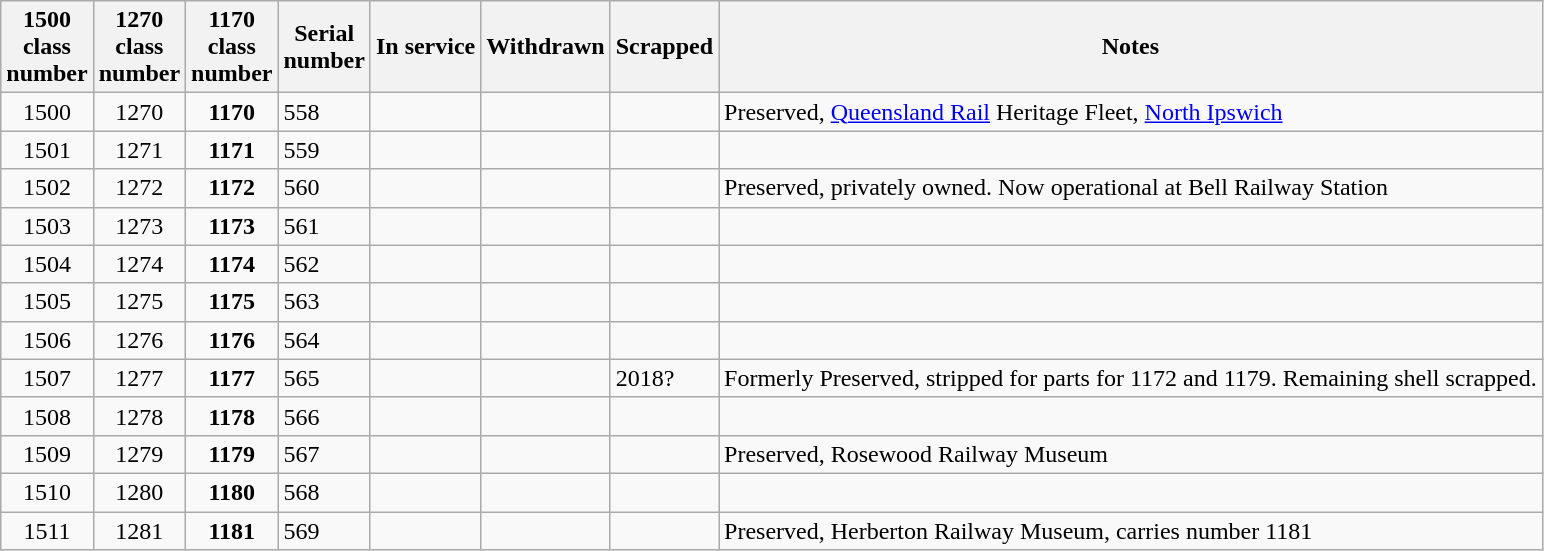<table class="wikitable sortable">
<tr>
<th>1500<br>class<br>number</th>
<th>1270<br>class<br>number</th>
<th>1170<br>class<br>number</th>
<th>Serial<br>number</th>
<th>In service</th>
<th>Withdrawn</th>
<th>Scrapped</th>
<th>Notes</th>
</tr>
<tr>
<td align="center">1500</td>
<td align="center">1270</td>
<td align="center"><strong>1170</strong></td>
<td>558</td>
<td align="right"></td>
<td align="right"></td>
<td></td>
<td>Preserved, <a href='#'>Queensland Rail</a> Heritage Fleet, <a href='#'>North Ipswich</a></td>
</tr>
<tr>
<td align="center">1501</td>
<td align="center">1271</td>
<td align="center"><strong>1171</strong></td>
<td>559</td>
<td align="right"></td>
<td align="right"></td>
<td align="right"></td>
<td></td>
</tr>
<tr>
<td align="center">1502</td>
<td align="center">1272</td>
<td align="center"><strong>1172</strong></td>
<td>560</td>
<td align="right"></td>
<td align="right"></td>
<td></td>
<td>Preserved, privately owned.  Now operational at Bell Railway Station</td>
</tr>
<tr>
<td align="center">1503</td>
<td align="center">1273</td>
<td align="center"><strong>1173</strong></td>
<td>561</td>
<td align="right"></td>
<td align="right"></td>
<td align="right"></td>
<td></td>
</tr>
<tr>
<td align="center">1504</td>
<td align="center">1274</td>
<td align="center"><strong>1174</strong></td>
<td>562</td>
<td align="right"></td>
<td align="right"></td>
<td align="right"></td>
<td></td>
</tr>
<tr>
<td align="center">1505</td>
<td align="center">1275</td>
<td align="center"><strong>1175</strong></td>
<td>563</td>
<td align="right"></td>
<td align="right"></td>
<td align="right"></td>
<td></td>
</tr>
<tr>
<td align="center">1506</td>
<td align="center">1276</td>
<td align="center"><strong>1176</strong></td>
<td>564</td>
<td align="right"></td>
<td align="right"></td>
<td align="right"></td>
<td></td>
</tr>
<tr>
<td align="center">1507</td>
<td align="center">1277</td>
<td align="center"><strong>1177</strong></td>
<td>565</td>
<td align="right"></td>
<td align="right"></td>
<td>2018?</td>
<td>Formerly Preserved, stripped for parts for 1172 and 1179. Remaining shell scrapped.</td>
</tr>
<tr>
<td align="center">1508</td>
<td align="center">1278</td>
<td align="center"><strong>1178</strong></td>
<td>566</td>
<td align="right"></td>
<td align="right"></td>
<td align="right"></td>
<td></td>
</tr>
<tr>
<td align="center">1509</td>
<td align="center">1279</td>
<td align="center"><strong>1179</strong></td>
<td>567</td>
<td align="right"></td>
<td align="right"></td>
<td></td>
<td>Preserved, Rosewood Railway Museum</td>
</tr>
<tr>
<td align="center">1510</td>
<td align="center">1280</td>
<td align="center"><strong>1180</strong></td>
<td>568</td>
<td align="right"></td>
<td align="right"></td>
<td align="right"></td>
<td></td>
</tr>
<tr>
<td align="center">1511</td>
<td align="center">1281</td>
<td align="center"><strong>1181</strong></td>
<td>569</td>
<td align="right"></td>
<td align="right"></td>
<td></td>
<td>Preserved, Herberton Railway Museum, carries number 1181</td>
</tr>
</table>
